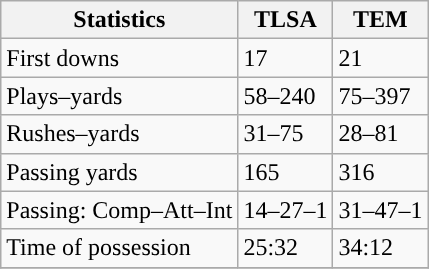<table class="wikitable" style="float: left;">
<tr>
<th>Statistics</th>
<th>TLSA</th>
<th>TEM</th>
</tr>
<tr>
<td>First downs</td>
<td>17</td>
<td>21</td>
</tr>
<tr>
<td>Plays–yards</td>
<td>58–240</td>
<td>75–397</td>
</tr>
<tr>
<td>Rushes–yards</td>
<td>31–75</td>
<td>28–81</td>
</tr>
<tr>
<td>Passing yards</td>
<td>165</td>
<td>316</td>
</tr>
<tr>
<td>Passing: Comp–Att–Int</td>
<td>14–27–1</td>
<td>31–47–1</td>
</tr>
<tr>
<td>Time of possession</td>
<td>25:32</td>
<td>34:12</td>
</tr>
<tr>
</tr>
</table>
